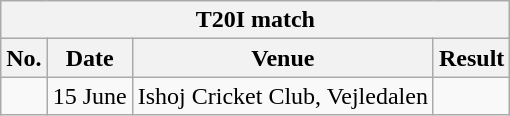<table class="wikitable">
<tr>
<th colspan="6">T20I match</th>
</tr>
<tr>
<th>No.</th>
<th>Date</th>
<th>Venue</th>
<th>Result</th>
</tr>
<tr>
<td></td>
<td>15 June</td>
<td>Ishoj Cricket Club, Vejledalen</td>
<td></td>
</tr>
</table>
